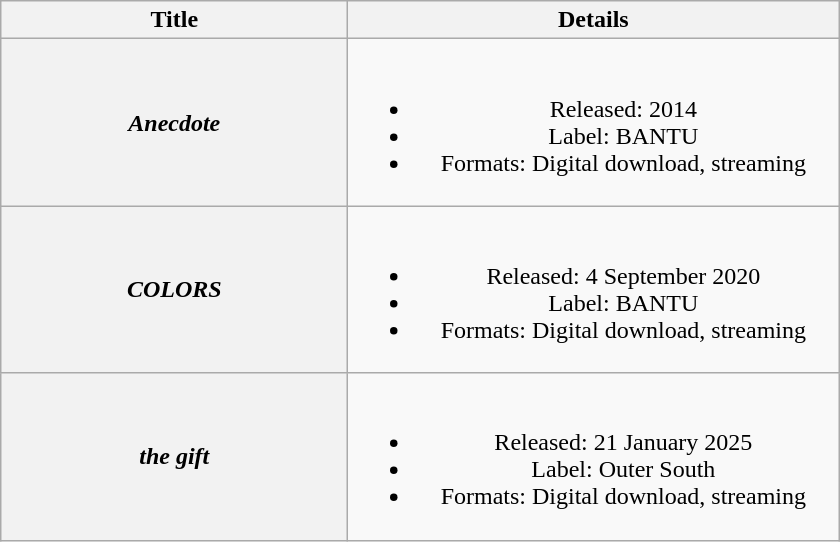<table class="wikitable plainrowheaders" style="text-align:center;">
<tr>
<th scope="col" rowspan="1" style="width:14em;">Title</th>
<th scope="col" rowspan="1" style="width:20em;">Details</th>
</tr>
<tr>
<th scope="row"><em>Anecdote</em></th>
<td><br><ul><li>Released: 2014</li><li>Label: BANTU</li><li>Formats: Digital download, streaming</li></ul></td>
</tr>
<tr>
<th scope="row"><em>COLORS</em></th>
<td><br><ul><li>Released: 4 September 2020</li><li>Label: BANTU</li><li>Formats: Digital download, streaming</li></ul></td>
</tr>
<tr>
<th scope="row"><em>the gift</em></th>
<td><br><ul><li>Released: 21 January 2025</li><li>Label: Outer South</li><li>Formats: Digital download, streaming</li></ul></td>
</tr>
</table>
